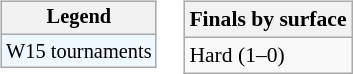<table>
<tr valign=top>
<td><br><table class="wikitable" style=font-size:85%;>
<tr>
<th>Legend</th>
</tr>
<tr style="background:#f0f8ff;">
<td>W15 tournaments</td>
</tr>
</table>
</td>
<td><br><table class="wikitable" style=font-size:90%;>
<tr>
<th>Finals by surface</th>
</tr>
<tr>
<td>Hard (1–0)</td>
</tr>
</table>
</td>
</tr>
</table>
